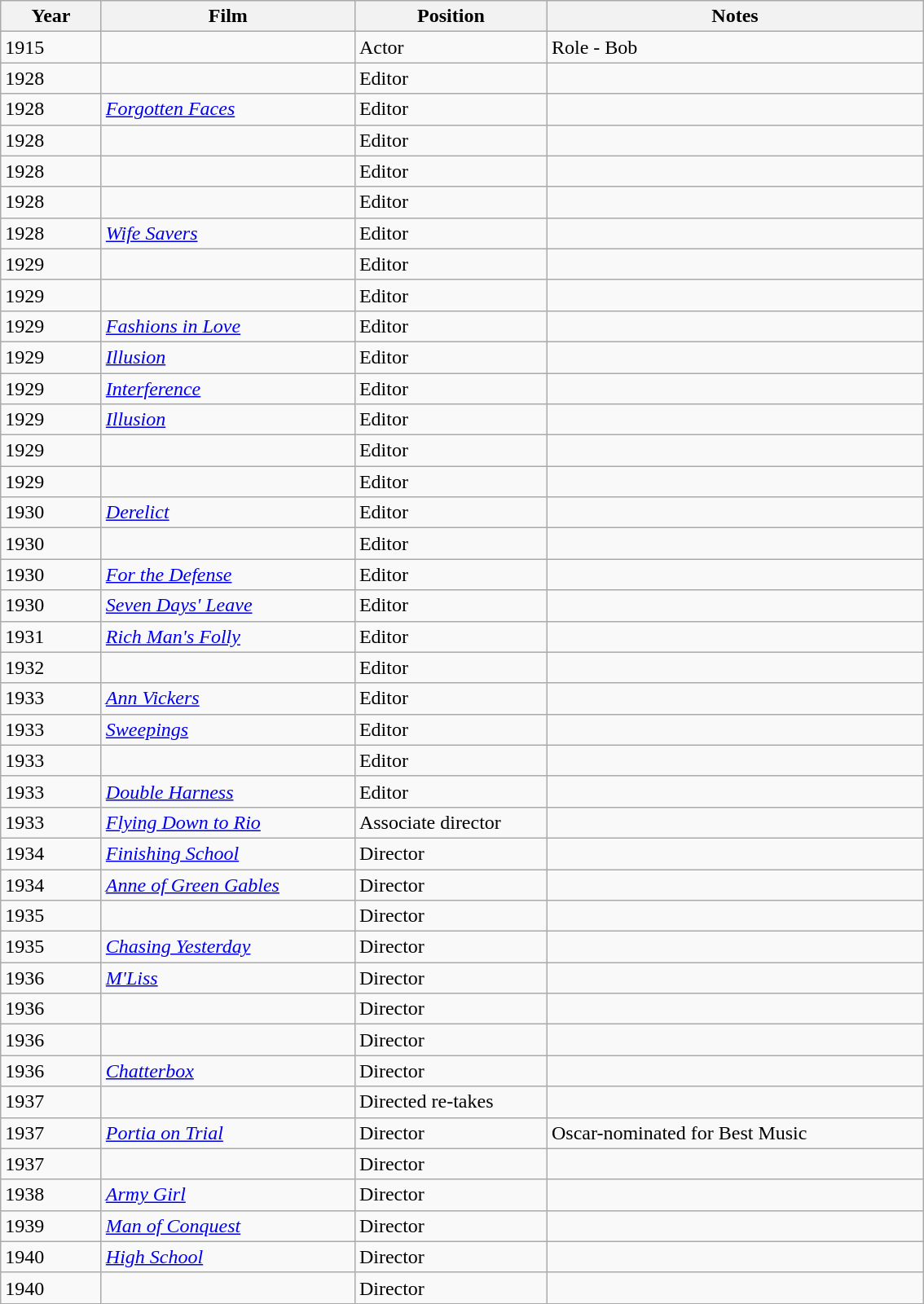<table class="wikitable sortable plainrowheaders">
<tr>
<th scope="col" style="width:75px">Year</th>
<th scope="col" style="width:200px">Film</th>
<th scope="col" style="width:150px">Position</th>
<th scope="col" style="width:300px" class="unsortable">Notes</th>
</tr>
<tr>
<td>1915</td>
<td><em></em></td>
<td>Actor</td>
<td>Role - Bob</td>
</tr>
<tr>
<td>1928</td>
<td><em></em></td>
<td>Editor</td>
<td></td>
</tr>
<tr>
<td>1928</td>
<td><em><a href='#'>Forgotten Faces</a></em></td>
<td>Editor</td>
<td></td>
</tr>
<tr>
<td>1928</td>
<td><em></em></td>
<td>Editor</td>
<td></td>
</tr>
<tr>
<td>1928</td>
<td><em></em></td>
<td>Editor</td>
<td></td>
</tr>
<tr>
<td>1928</td>
<td><em></em></td>
<td>Editor</td>
<td></td>
</tr>
<tr>
<td>1928</td>
<td><em><a href='#'>Wife Savers</a></em></td>
<td>Editor</td>
<td></td>
</tr>
<tr>
<td>1929</td>
<td><em></em></td>
<td>Editor</td>
<td></td>
</tr>
<tr>
<td>1929</td>
<td><em></em></td>
<td>Editor</td>
<td></td>
</tr>
<tr>
<td>1929</td>
<td><em><a href='#'>Fashions in Love</a></em></td>
<td>Editor</td>
<td></td>
</tr>
<tr>
<td>1929</td>
<td><em><a href='#'>Illusion</a></em></td>
<td>Editor</td>
<td></td>
</tr>
<tr>
<td>1929</td>
<td><em><a href='#'>Interference</a></em></td>
<td>Editor</td>
<td></td>
</tr>
<tr>
<td>1929</td>
<td><em><a href='#'>Illusion</a></em></td>
<td>Editor</td>
<td></td>
</tr>
<tr>
<td>1929</td>
<td><em></em></td>
<td>Editor</td>
<td></td>
</tr>
<tr>
<td>1929</td>
<td><em></em></td>
<td>Editor</td>
<td></td>
</tr>
<tr>
<td>1930</td>
<td><em><a href='#'>Derelict</a></em></td>
<td>Editor</td>
<td></td>
</tr>
<tr>
<td>1930</td>
<td><em></em></td>
<td>Editor</td>
<td></td>
</tr>
<tr>
<td>1930</td>
<td><em><a href='#'>For the Defense</a></em></td>
<td>Editor</td>
<td></td>
</tr>
<tr>
<td>1930</td>
<td><em><a href='#'>Seven Days' Leave</a></em></td>
<td>Editor</td>
<td></td>
</tr>
<tr>
<td>1931</td>
<td><em><a href='#'>Rich Man's Folly</a></em></td>
<td>Editor</td>
<td></td>
</tr>
<tr>
<td>1932</td>
<td><em></em></td>
<td>Editor</td>
<td></td>
</tr>
<tr>
<td>1933</td>
<td><em><a href='#'>Ann Vickers</a></em></td>
<td>Editor</td>
<td></td>
</tr>
<tr>
<td>1933</td>
<td><em><a href='#'>Sweepings</a></em></td>
<td>Editor</td>
<td></td>
</tr>
<tr>
<td>1933</td>
<td><em></em></td>
<td>Editor</td>
<td></td>
</tr>
<tr>
<td>1933</td>
<td><em><a href='#'>Double Harness</a></em></td>
<td>Editor</td>
<td></td>
</tr>
<tr>
<td>1933</td>
<td><em><a href='#'>Flying Down to Rio</a></em></td>
<td>Associate director</td>
<td></td>
</tr>
<tr>
<td>1934</td>
<td><em><a href='#'>Finishing School</a></em></td>
<td>Director</td>
<td></td>
</tr>
<tr>
<td>1934</td>
<td><em><a href='#'>Anne of Green Gables</a></em></td>
<td>Director</td>
<td></td>
</tr>
<tr>
<td>1935</td>
<td><em></em></td>
<td>Director</td>
<td></td>
</tr>
<tr>
<td>1935</td>
<td><em><a href='#'>Chasing Yesterday</a></em></td>
<td>Director</td>
<td></td>
</tr>
<tr>
<td>1936</td>
<td><em><a href='#'>M'Liss</a></em></td>
<td>Director</td>
<td></td>
</tr>
<tr>
<td>1936</td>
<td><em></em></td>
<td>Director</td>
<td></td>
</tr>
<tr>
<td>1936</td>
<td><em></em></td>
<td>Director</td>
<td></td>
</tr>
<tr>
<td>1936</td>
<td><em><a href='#'>Chatterbox</a></em></td>
<td>Director</td>
<td></td>
</tr>
<tr>
<td>1937</td>
<td><em></em></td>
<td>Directed re-takes</td>
<td></td>
</tr>
<tr>
<td>1937</td>
<td><em><a href='#'>Portia on Trial</a></em></td>
<td>Director</td>
<td>Oscar-nominated for Best Music</td>
</tr>
<tr>
<td>1937</td>
<td><em></em></td>
<td>Director</td>
<td></td>
</tr>
<tr>
<td>1938</td>
<td><em><a href='#'>Army Girl</a></em></td>
<td>Director</td>
<td></td>
</tr>
<tr>
<td>1939</td>
<td><em><a href='#'>Man of Conquest</a></em></td>
<td>Director</td>
<td></td>
</tr>
<tr>
<td>1940</td>
<td><em><a href='#'>High School</a></em></td>
<td>Director</td>
<td></td>
</tr>
<tr>
<td>1940</td>
<td><em></em></td>
<td>Director</td>
<td></td>
</tr>
<tr>
</tr>
</table>
